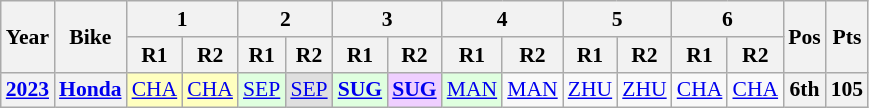<table class="wikitable" style="text-align:center; font-size:90%">
<tr>
<th valign="middle" rowspan=2>Year</th>
<th valign="middle" rowspan=2>Bike</th>
<th colspan=2>1</th>
<th colspan=2>2</th>
<th colspan=2>3</th>
<th colspan=2>4</th>
<th colspan=2>5</th>
<th colspan=2>6</th>
<th rowspan=2>Pos</th>
<th rowspan=2>Pts</th>
</tr>
<tr>
<th>R1</th>
<th>R2</th>
<th>R1</th>
<th>R2</th>
<th>R1</th>
<th>R2</th>
<th>R1</th>
<th>R2</th>
<th>R1</th>
<th>R2</th>
<th>R1</th>
<th>R2</th>
</tr>
<tr>
<th><a href='#'>2023</a></th>
<th><a href='#'>Honda</a></th>
<td style="background:#ffffbf;"><a href='#'>CHA</a><br></td>
<td style="background:#ffffbf;"><a href='#'>CHA</a><br></td>
<td style="background:#dfffdf;"><a href='#'>SEP</a><br></td>
<td style="background:#dfdfdf;"><a href='#'>SEP</a><br></td>
<td style="background:#dfffdf;"><strong><a href='#'>SUG</a></strong><br></td>
<td style="background:#efcfff;"><strong><a href='#'>SUG</a></strong><br></td>
<td style="background:#dfffdf;"><a href='#'>MAN</a><br></td>
<td style="background:#fffftt;"><a href='#'>MAN</a><br></td>
<td style="background:#;"><a href='#'>ZHU</a><br></td>
<td style="background:#;"><a href='#'>ZHU</a><br></td>
<td style="background:#;"><a href='#'>CHA</a><br></td>
<td style="background:#;"><a href='#'>CHA</a><br></td>
<th>6th</th>
<th>105</th>
</tr>
</table>
